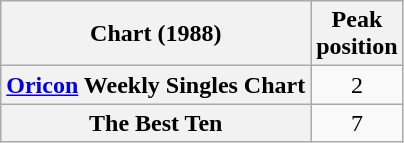<table class="wikitable plainrowheaders" style="text-align:center;">
<tr>
<th>Chart (1988)</th>
<th>Peak<br>position</th>
</tr>
<tr>
<th scope="row"><a href='#'>Oricon</a> Weekly Singles Chart</th>
<td>2</td>
</tr>
<tr>
<th scope="row">The Best Ten</th>
<td>7</td>
</tr>
</table>
